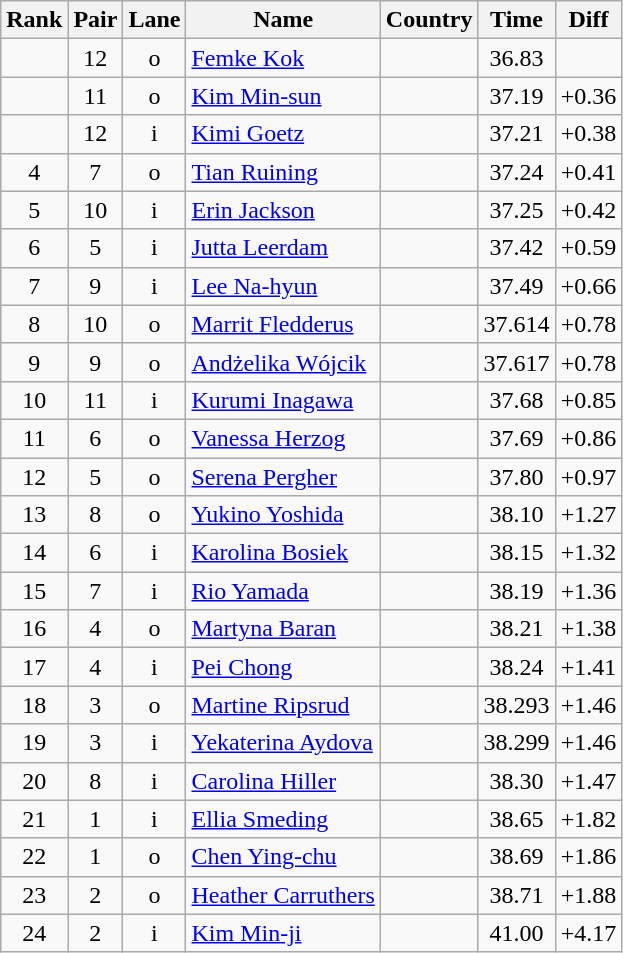<table class="wikitable sortable" style="text-align:center">
<tr>
<th>Rank</th>
<th>Pair</th>
<th>Lane</th>
<th>Name</th>
<th>Country</th>
<th>Time</th>
<th>Diff</th>
</tr>
<tr>
<td></td>
<td>12</td>
<td>o</td>
<td align=left><a href='#'>Femke Kok</a></td>
<td align=left></td>
<td>36.83</td>
<td></td>
</tr>
<tr>
<td></td>
<td>11</td>
<td>o</td>
<td align=left><a href='#'>Kim Min-sun</a></td>
<td align=left></td>
<td>37.19</td>
<td>+0.36</td>
</tr>
<tr>
<td></td>
<td>12</td>
<td>i</td>
<td align=left><a href='#'>Kimi Goetz</a></td>
<td align=left></td>
<td>37.21</td>
<td>+0.38</td>
</tr>
<tr>
<td>4</td>
<td>7</td>
<td>o</td>
<td align=left><a href='#'>Tian Ruining</a></td>
<td align=left></td>
<td>37.24</td>
<td>+0.41</td>
</tr>
<tr>
<td>5</td>
<td>10</td>
<td>i</td>
<td align=left><a href='#'>Erin Jackson</a></td>
<td align=left></td>
<td>37.25</td>
<td>+0.42</td>
</tr>
<tr>
<td>6</td>
<td>5</td>
<td>i</td>
<td align=left><a href='#'>Jutta Leerdam</a></td>
<td align=left></td>
<td>37.42</td>
<td>+0.59</td>
</tr>
<tr>
<td>7</td>
<td>9</td>
<td>i</td>
<td align=left><a href='#'>Lee Na-hyun</a></td>
<td align=left></td>
<td>37.49</td>
<td>+0.66</td>
</tr>
<tr>
<td>8</td>
<td>10</td>
<td>o</td>
<td align=left><a href='#'>Marrit Fledderus</a></td>
<td align=left></td>
<td>37.614</td>
<td>+0.78</td>
</tr>
<tr>
<td>9</td>
<td>9</td>
<td>o</td>
<td align=left><a href='#'>Andżelika Wójcik</a></td>
<td align=left></td>
<td>37.617</td>
<td>+0.78</td>
</tr>
<tr>
<td>10</td>
<td>11</td>
<td>i</td>
<td align=left><a href='#'>Kurumi Inagawa</a></td>
<td align=left></td>
<td>37.68</td>
<td>+0.85</td>
</tr>
<tr>
<td>11</td>
<td>6</td>
<td>o</td>
<td align=left><a href='#'>Vanessa Herzog</a></td>
<td align=left></td>
<td>37.69</td>
<td>+0.86</td>
</tr>
<tr>
<td>12</td>
<td>5</td>
<td>o</td>
<td align=left><a href='#'>Serena Pergher</a></td>
<td align=left></td>
<td>37.80</td>
<td>+0.97</td>
</tr>
<tr>
<td>13</td>
<td>8</td>
<td>o</td>
<td align=left><a href='#'>Yukino Yoshida</a></td>
<td align=left></td>
<td>38.10</td>
<td>+1.27</td>
</tr>
<tr>
<td>14</td>
<td>6</td>
<td>i</td>
<td align=left><a href='#'>Karolina Bosiek</a></td>
<td align=left></td>
<td>38.15</td>
<td>+1.32</td>
</tr>
<tr>
<td>15</td>
<td>7</td>
<td>i</td>
<td align=left><a href='#'>Rio Yamada</a></td>
<td align=left></td>
<td>38.19</td>
<td>+1.36</td>
</tr>
<tr>
<td>16</td>
<td>4</td>
<td>o</td>
<td align=left><a href='#'>Martyna Baran</a></td>
<td align=left></td>
<td>38.21</td>
<td>+1.38</td>
</tr>
<tr>
<td>17</td>
<td>4</td>
<td>i</td>
<td align=left><a href='#'>Pei Chong</a></td>
<td align=left></td>
<td>38.24</td>
<td>+1.41</td>
</tr>
<tr>
<td>18</td>
<td>3</td>
<td>o</td>
<td align=left><a href='#'>Martine Ripsrud</a></td>
<td align=left></td>
<td>38.293</td>
<td>+1.46</td>
</tr>
<tr>
<td>19</td>
<td>3</td>
<td>i</td>
<td align=left><a href='#'>Yekaterina Aydova</a></td>
<td align=left></td>
<td>38.299</td>
<td>+1.46</td>
</tr>
<tr>
<td>20</td>
<td>8</td>
<td>i</td>
<td align=left><a href='#'>Carolina Hiller</a></td>
<td align=left></td>
<td>38.30</td>
<td>+1.47</td>
</tr>
<tr>
<td>21</td>
<td>1</td>
<td>i</td>
<td align=left><a href='#'>Ellia Smeding</a></td>
<td align=left></td>
<td>38.65</td>
<td>+1.82</td>
</tr>
<tr>
<td>22</td>
<td>1</td>
<td>o</td>
<td align=left><a href='#'>Chen Ying-chu</a></td>
<td align=left></td>
<td>38.69</td>
<td>+1.86</td>
</tr>
<tr>
<td>23</td>
<td>2</td>
<td>o</td>
<td align=left><a href='#'>Heather Carruthers</a></td>
<td align=left></td>
<td>38.71</td>
<td>+1.88</td>
</tr>
<tr>
<td>24</td>
<td>2</td>
<td>i</td>
<td align=left><a href='#'>Kim Min-ji</a></td>
<td align=left></td>
<td>41.00</td>
<td>+4.17</td>
</tr>
</table>
